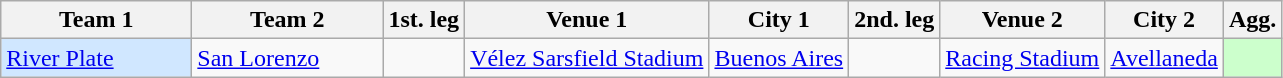<table class=wikitable>
<tr>
<th width=120px>Team 1</th>
<th width=120px>Team 2</th>
<th>1st. leg</th>
<th>Venue 1</th>
<th>City 1</th>
<th>2nd. leg</th>
<th>Venue 2</th>
<th>City 2</th>
<th>Agg.</th>
</tr>
<tr>
<td bgcolor= #d0e7ff><a href='#'>River Plate</a></td>
<td><a href='#'>San Lorenzo</a></td>
<td></td>
<td><a href='#'>Vélez Sarsfield Stadium</a></td>
<td><a href='#'>Buenos Aires</a></td>
<td></td>
<td><a href='#'>Racing Stadium</a></td>
<td><a href='#'>Avellaneda</a></td>
<td bgcolor= #ccffcc></td>
</tr>
</table>
